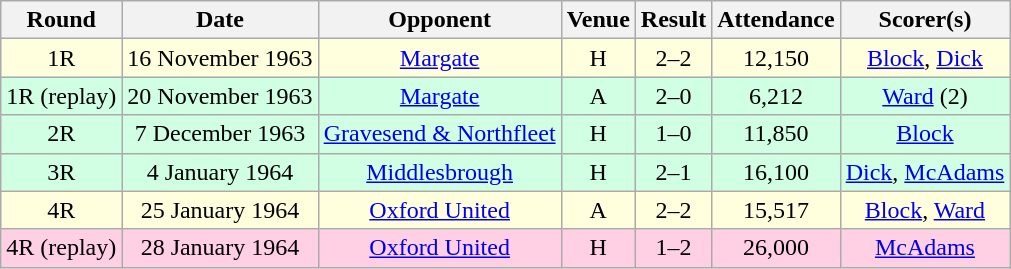<table style="text-align:center;" class="wikitable sortable">
<tr>
<th>Round</th>
<th>Date</th>
<th>Opponent</th>
<th>Venue</th>
<th>Result</th>
<th>Attendance</th>
<th>Scorer(s)</th>
</tr>
<tr style="background:#ffd;">
<td>1R</td>
<td>16 November 1963</td>
<td><a href='#'>Margate</a></td>
<td>H</td>
<td>2–2</td>
<td>12,150</td>
<td><a href='#'>Block</a>, <a href='#'>Dick</a></td>
</tr>
<tr style="background:#d0ffe3;">
<td>1R (replay)</td>
<td>20 November 1963</td>
<td><a href='#'>Margate</a></td>
<td>A</td>
<td>2–0</td>
<td>6,212</td>
<td><a href='#'>Ward</a> (2)</td>
</tr>
<tr style="background:#d0ffe3;">
<td>2R</td>
<td>7 December 1963</td>
<td><a href='#'>Gravesend & Northfleet</a></td>
<td>H</td>
<td>1–0</td>
<td>11,850</td>
<td><a href='#'>Block</a></td>
</tr>
<tr style="background:#d0ffe3;">
<td>3R</td>
<td>4 January 1964</td>
<td><a href='#'>Middlesbrough</a></td>
<td>H</td>
<td>2–1</td>
<td>16,100</td>
<td><a href='#'>Dick</a>, <a href='#'>McAdams</a></td>
</tr>
<tr style="background:#ffd;">
<td>4R</td>
<td>25 January 1964</td>
<td><a href='#'>Oxford United</a></td>
<td>A</td>
<td>2–2</td>
<td>15,517</td>
<td><a href='#'>Block</a>, <a href='#'>Ward</a></td>
</tr>
<tr style="background:#ffd0e3;">
<td>4R (replay)</td>
<td>28 January 1964</td>
<td><a href='#'>Oxford United</a></td>
<td>H</td>
<td>1–2</td>
<td>26,000</td>
<td><a href='#'>McAdams</a></td>
</tr>
</table>
